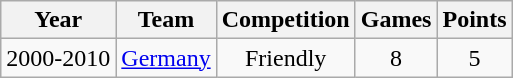<table class="wikitable">
<tr>
<th>Year</th>
<th>Team</th>
<th>Competition</th>
<th>Games</th>
<th>Points</th>
</tr>
<tr align="center">
<td>2000-2010</td>
<td><a href='#'>Germany</a></td>
<td>Friendly</td>
<td>8</td>
<td>5</td>
</tr>
</table>
